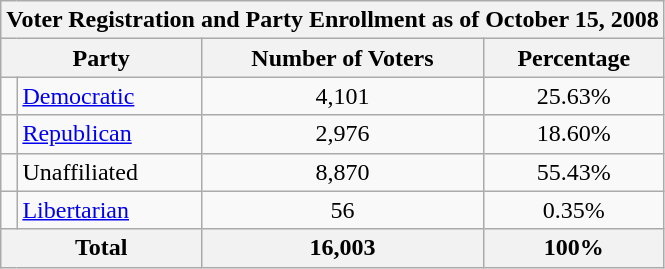<table class=wikitable>
<tr>
<th colspan = 6>Voter Registration and Party Enrollment as of October 15, 2008</th>
</tr>
<tr>
<th colspan = 2>Party</th>
<th>Number of Voters</th>
<th>Percentage</th>
</tr>
<tr>
<td></td>
<td><a href='#'>Democratic</a></td>
<td align = center>4,101</td>
<td align = center>25.63%</td>
</tr>
<tr>
<td></td>
<td><a href='#'>Republican</a></td>
<td align = center>2,976</td>
<td align = center>18.60%</td>
</tr>
<tr>
<td></td>
<td>Unaffiliated</td>
<td align = center>8,870</td>
<td align = center>55.43%</td>
</tr>
<tr>
<td></td>
<td><a href='#'>Libertarian</a></td>
<td align = center>56</td>
<td align = center>0.35%</td>
</tr>
<tr>
<th colspan = 2>Total</th>
<th align = center>16,003</th>
<th align = center>100%</th>
</tr>
</table>
